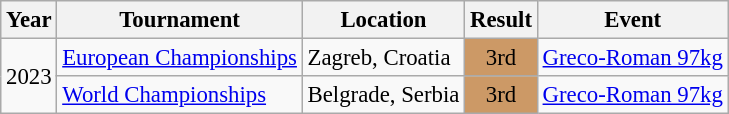<table class="wikitable" style="font-size:95%;">
<tr>
<th>Year</th>
<th>Tournament</th>
<th>Location</th>
<th>Result</th>
<th>Event</th>
</tr>
<tr>
<td rowspan=2>2023</td>
<td><a href='#'>European Championships</a></td>
<td>Zagreb, Croatia</td>
<td align="center" bgcolor="cc9966">3rd</td>
<td><a href='#'>Greco-Roman 97kg</a></td>
</tr>
<tr>
<td><a href='#'>World Championships</a></td>
<td>Belgrade, Serbia</td>
<td align="center" bgcolor="cc9966">3rd</td>
<td><a href='#'>Greco-Roman 97kg</a></td>
</tr>
</table>
